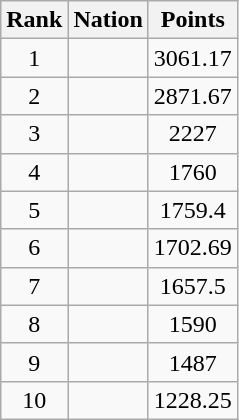<table class="wikitable sortable">
<tr>
<th>Rank</th>
<th>Nation</th>
<th>Points</th>
</tr>
<tr>
<td align=center>1</td>
<td></td>
<td align=center>3061.17</td>
</tr>
<tr>
<td align=center>2</td>
<td></td>
<td align=center>2871.67</td>
</tr>
<tr>
<td align=center>3</td>
<td></td>
<td align=center>2227</td>
</tr>
<tr>
<td align=center>4</td>
<td></td>
<td align=center>1760</td>
</tr>
<tr>
<td align=center>5</td>
<td></td>
<td align=center>1759.4</td>
</tr>
<tr>
<td align=center>6</td>
<td></td>
<td align=center>1702.69</td>
</tr>
<tr>
<td align=center>7</td>
<td></td>
<td align=center>1657.5</td>
</tr>
<tr>
<td align=center>8</td>
<td></td>
<td align=center>1590</td>
</tr>
<tr>
<td align=center>9</td>
<td></td>
<td align=center>1487</td>
</tr>
<tr>
<td align=center>10</td>
<td></td>
<td align=center>1228.25</td>
</tr>
</table>
